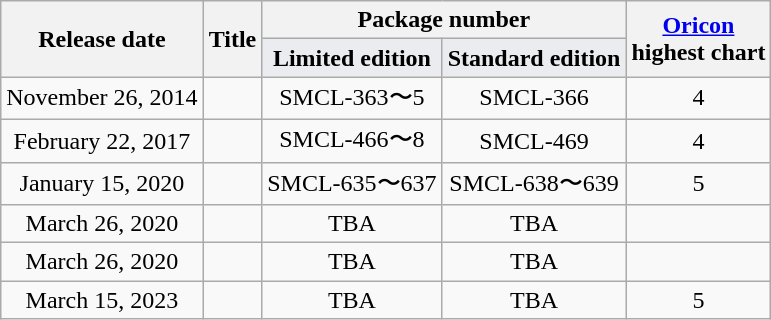<table class="wikitable" style="text-align: center;">
<tr>
<th rowspan=2>Release date</th>
<th rowspan=2>Title</th>
<th colspan=2>Package number</th>
<th rowspan=2><a href='#'>Oricon</a><br>highest chart</th>
</tr>
<tr style="background: #eaecf0; font-weight: bold;">
<td>Limited edition</td>
<td>Standard edition</td>
</tr>
<tr>
<td>November 26, 2014</td>
<td></td>
<td>SMCL-363〜5</td>
<td>SMCL-366</td>
<td>4</td>
</tr>
<tr>
<td>February 22, 2017</td>
<td></td>
<td>SMCL-466〜8</td>
<td>SMCL-469</td>
<td>4</td>
</tr>
<tr>
<td>January 15, 2020</td>
<td></td>
<td>SMCL-635〜637</td>
<td>SMCL-638〜639</td>
<td>5</td>
</tr>
<tr>
<td>March 26, 2020</td>
<td></td>
<td>TBA</td>
<td>TBA</td>
<td></td>
</tr>
<tr>
<td>March 26, 2020</td>
<td></td>
<td>TBA</td>
<td>TBA</td>
<td></td>
</tr>
<tr>
<td>March 15, 2023</td>
<td></td>
<td>TBA</td>
<td>TBA</td>
<td>5</td>
</tr>
</table>
